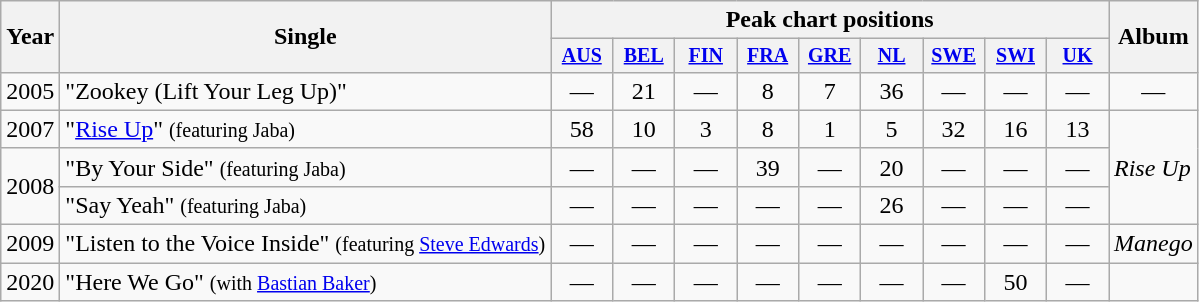<table class="wikitable" style="text-align:center;">
<tr>
<th rowspan="2">Year</th>
<th rowspan="2">Single</th>
<th colspan="9">Peak chart positions</th>
<th rowspan="2">Album</th>
</tr>
<tr style="font-size:smaller;">
<th width="35"><a href='#'>AUS</a><br></th>
<th width="35"><a href='#'>BEL</a><br></th>
<th width="35"><a href='#'>FIN</a><br></th>
<th width="35"><a href='#'>FRA</a><br></th>
<th width="35"><a href='#'>GRE</a><br></th>
<th width="35"><a href='#'>NL</a><br></th>
<th width="35"><a href='#'>SWE</a><br></th>
<th width="35"><a href='#'>SWI</a><br></th>
<th width="35"><a href='#'>UK</a><br></th>
</tr>
<tr>
<td>2005</td>
<td align="left">"Zookey (Lift Your Leg Up)"</td>
<td>—</td>
<td>21</td>
<td>—</td>
<td>8</td>
<td>7</td>
<td>36</td>
<td>—</td>
<td>—</td>
<td>—</td>
<td>—</td>
</tr>
<tr>
<td>2007</td>
<td align="left">"<a href='#'>Rise Up</a>" <small>(featuring Jaba)</small></td>
<td>58</td>
<td>10</td>
<td>3</td>
<td>8</td>
<td>1</td>
<td>5</td>
<td>32</td>
<td>16</td>
<td>13</td>
<td align="left" rowspan="3"><em>Rise Up</em></td>
</tr>
<tr>
<td rowspan="2">2008</td>
<td align="left">"By Your Side" <small>(featuring Jaba)</small></td>
<td>—</td>
<td>—</td>
<td>—</td>
<td>39</td>
<td>—</td>
<td>20</td>
<td>—</td>
<td>—</td>
<td>—</td>
</tr>
<tr>
<td align="left">"Say Yeah" <small>(featuring Jaba)</small></td>
<td>—</td>
<td>—</td>
<td>—</td>
<td>—</td>
<td>—</td>
<td>26</td>
<td>—</td>
<td>—</td>
<td>—</td>
</tr>
<tr>
<td>2009</td>
<td align="left">"Listen to the Voice Inside" <small>(featuring <a href='#'>Steve Edwards</a>)</small></td>
<td>—</td>
<td>—</td>
<td>—</td>
<td>—</td>
<td>—</td>
<td>—</td>
<td>—</td>
<td>—</td>
<td>—</td>
<td align="left"><em>Manego</em></td>
</tr>
<tr>
<td>2020</td>
<td align="left">"Here We Go" <small>(with <a href='#'>Bastian Baker</a>)</small></td>
<td>—</td>
<td>—</td>
<td>—</td>
<td>—</td>
<td>—</td>
<td>—</td>
<td>—</td>
<td>50</td>
<td>—</td>
<td></td>
</tr>
</table>
